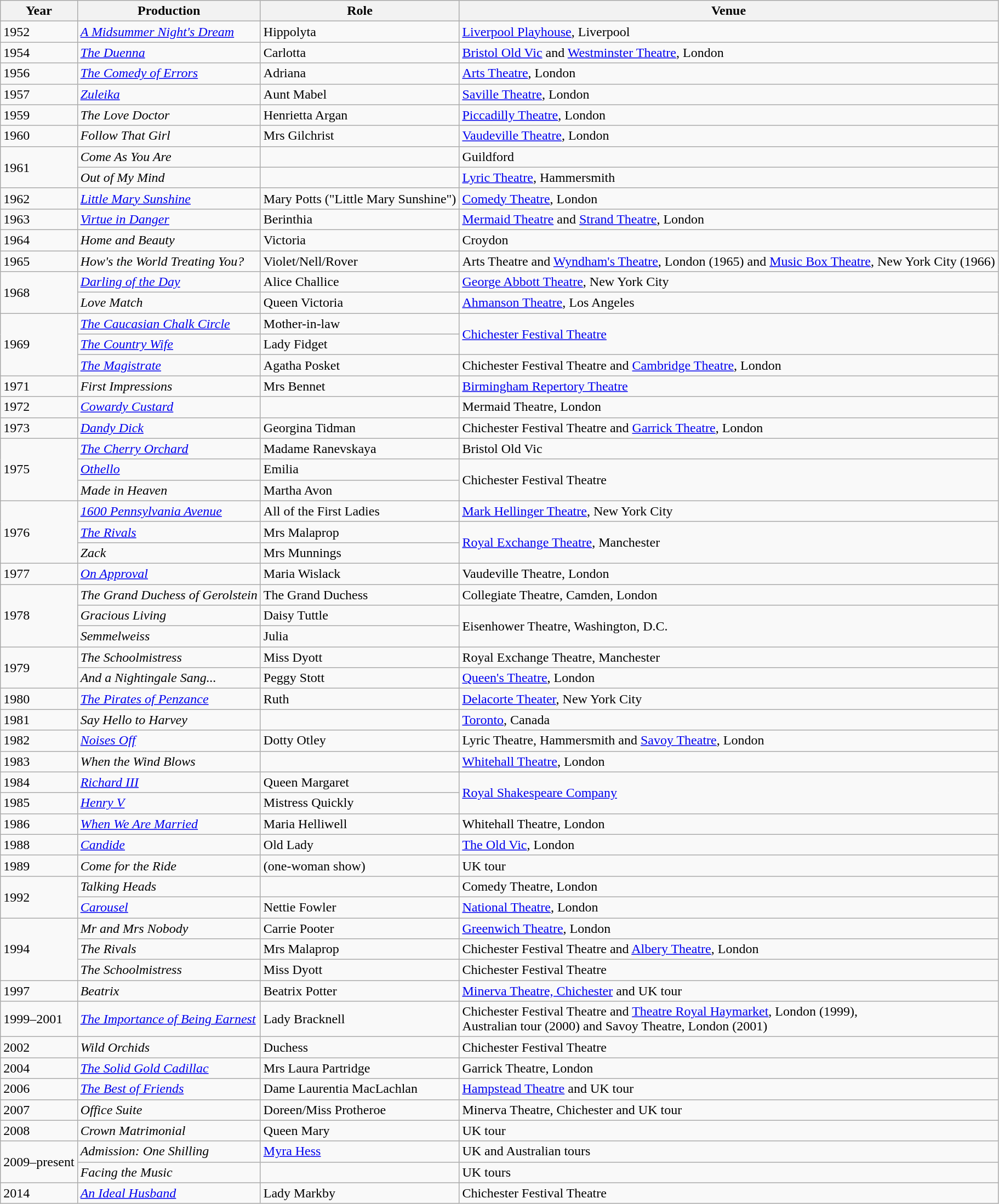<table class="wikitable sortable">
<tr>
<th>Year</th>
<th>Production</th>
<th>Role</th>
<th>Venue</th>
</tr>
<tr>
<td>1952</td>
<td><em><a href='#'>A Midsummer Night's Dream</a></em></td>
<td>Hippolyta</td>
<td><a href='#'>Liverpool Playhouse</a>, Liverpool</td>
</tr>
<tr>
<td>1954</td>
<td><em><a href='#'>The Duenna</a></em></td>
<td>Carlotta</td>
<td><a href='#'>Bristol Old Vic</a> and <a href='#'>Westminster Theatre</a>, London</td>
</tr>
<tr>
<td>1956</td>
<td><em><a href='#'>The Comedy of Errors</a></em></td>
<td>Adriana</td>
<td><a href='#'>Arts Theatre</a>, London</td>
</tr>
<tr>
<td>1957</td>
<td><em><a href='#'>Zuleika</a></em></td>
<td>Aunt Mabel</td>
<td><a href='#'>Saville Theatre</a>, London</td>
</tr>
<tr>
<td>1959</td>
<td><em>The Love Doctor</em></td>
<td>Henrietta Argan</td>
<td><a href='#'>Piccadilly Theatre</a>, London</td>
</tr>
<tr>
<td>1960</td>
<td><em>Follow That Girl</em></td>
<td>Mrs Gilchrist</td>
<td><a href='#'>Vaudeville Theatre</a>, London</td>
</tr>
<tr>
<td rowspan=2>1961</td>
<td><em>Come As You Are</em></td>
<td></td>
<td>Guildford</td>
</tr>
<tr>
<td><em>Out of My Mind</em></td>
<td></td>
<td><a href='#'>Lyric Theatre</a>, Hammersmith</td>
</tr>
<tr>
<td>1962</td>
<td><em><a href='#'>Little Mary Sunshine</a></em></td>
<td>Mary Potts ("Little Mary Sunshine")</td>
<td><a href='#'>Comedy Theatre</a>, London</td>
</tr>
<tr>
<td>1963</td>
<td><em><a href='#'>Virtue in Danger</a></em></td>
<td>Berinthia</td>
<td><a href='#'>Mermaid Theatre</a> and <a href='#'>Strand Theatre</a>, London</td>
</tr>
<tr>
<td>1964</td>
<td><em>Home and Beauty</em></td>
<td>Victoria</td>
<td>Croydon</td>
</tr>
<tr>
<td>1965</td>
<td><em>How's the World Treating You?</em></td>
<td>Violet/Nell/Rover</td>
<td>Arts Theatre and <a href='#'>Wyndham's Theatre</a>, London (1965) and <a href='#'>Music Box Theatre</a>, New York City (1966)</td>
</tr>
<tr>
<td rowspan=2>1968</td>
<td><em><a href='#'>Darling of the Day</a></em></td>
<td>Alice Challice</td>
<td><a href='#'>George Abbott Theatre</a>, New York City</td>
</tr>
<tr>
<td><em>Love Match</em></td>
<td>Queen Victoria</td>
<td><a href='#'>Ahmanson Theatre</a>, Los Angeles</td>
</tr>
<tr>
<td rowspan=3>1969</td>
<td><em><a href='#'>The Caucasian Chalk Circle</a></em></td>
<td>Mother-in-law</td>
<td rowspan=2><a href='#'>Chichester Festival Theatre</a></td>
</tr>
<tr>
<td><em><a href='#'>The Country Wife</a></em></td>
<td>Lady Fidget</td>
</tr>
<tr>
<td><em><a href='#'>The Magistrate</a></em></td>
<td>Agatha Posket</td>
<td>Chichester Festival Theatre and <a href='#'>Cambridge Theatre</a>, London</td>
</tr>
<tr>
<td>1971</td>
<td><em>First Impressions</em></td>
<td>Mrs Bennet</td>
<td><a href='#'>Birmingham Repertory Theatre</a></td>
</tr>
<tr>
<td>1972</td>
<td><em><a href='#'>Cowardy Custard</a></em></td>
<td></td>
<td>Mermaid Theatre, London</td>
</tr>
<tr>
<td>1973</td>
<td><em><a href='#'>Dandy Dick</a></em></td>
<td>Georgina Tidman</td>
<td>Chichester Festival Theatre and <a href='#'>Garrick Theatre</a>, London</td>
</tr>
<tr>
<td rowspan=3>1975</td>
<td><em><a href='#'>The Cherry Orchard</a></em></td>
<td>Madame Ranevskaya</td>
<td>Bristol Old Vic</td>
</tr>
<tr>
<td><em><a href='#'>Othello</a></em></td>
<td>Emilia</td>
<td rowspan=2>Chichester Festival Theatre</td>
</tr>
<tr>
<td><em>Made in Heaven</em></td>
<td>Martha Avon</td>
</tr>
<tr>
<td rowspan=3>1976</td>
<td><em><a href='#'>1600 Pennsylvania Avenue</a></em></td>
<td>All of the First Ladies</td>
<td><a href='#'>Mark Hellinger Theatre</a>, New York City</td>
</tr>
<tr>
<td><em><a href='#'>The Rivals</a></em></td>
<td>Mrs Malaprop</td>
<td rowspan=2><a href='#'>Royal Exchange Theatre</a>, Manchester</td>
</tr>
<tr>
<td><em>Zack</em></td>
<td>Mrs Munnings</td>
</tr>
<tr>
<td>1977</td>
<td><em><a href='#'>On Approval</a></em></td>
<td>Maria Wislack</td>
<td>Vaudeville Theatre, London</td>
</tr>
<tr>
<td rowspan=3>1978</td>
<td><em>The Grand Duchess of Gerolstein</em></td>
<td>The Grand Duchess</td>
<td>Collegiate Theatre, Camden, London</td>
</tr>
<tr>
<td><em>Gracious Living</em></td>
<td>Daisy Tuttle</td>
<td rowspan=2>Eisenhower Theatre, Washington, D.C.</td>
</tr>
<tr>
<td><em>Semmelweiss</em></td>
<td>Julia</td>
</tr>
<tr>
<td rowspan=2>1979</td>
<td><em>The Schoolmistress</em></td>
<td>Miss Dyott</td>
<td>Royal Exchange Theatre, Manchester</td>
</tr>
<tr>
<td><em>And a Nightingale Sang...</em></td>
<td>Peggy Stott</td>
<td><a href='#'>Queen's Theatre</a>, London</td>
</tr>
<tr>
<td>1980</td>
<td><em><a href='#'>The Pirates of Penzance</a></em></td>
<td>Ruth</td>
<td><a href='#'>Delacorte Theater</a>, New York City</td>
</tr>
<tr>
<td>1981</td>
<td><em>Say Hello to Harvey</em></td>
<td></td>
<td><a href='#'>Toronto</a>, Canada</td>
</tr>
<tr>
<td>1982</td>
<td><em><a href='#'>Noises Off</a></em></td>
<td>Dotty Otley</td>
<td>Lyric Theatre, Hammersmith and <a href='#'>Savoy Theatre</a>, London</td>
</tr>
<tr>
<td>1983</td>
<td><em>When the Wind Blows</em></td>
<td></td>
<td><a href='#'>Whitehall Theatre</a>, London</td>
</tr>
<tr>
<td>1984</td>
<td><em><a href='#'>Richard III</a></em></td>
<td>Queen Margaret</td>
<td rowspan=2><a href='#'>Royal Shakespeare Company</a></td>
</tr>
<tr>
<td>1985</td>
<td><em><a href='#'>Henry V</a></em></td>
<td>Mistress Quickly</td>
</tr>
<tr>
<td>1986</td>
<td><em><a href='#'>When We Are Married</a></em></td>
<td>Maria Helliwell</td>
<td>Whitehall Theatre, London</td>
</tr>
<tr>
<td>1988</td>
<td><em><a href='#'>Candide</a></em></td>
<td>Old Lady</td>
<td><a href='#'>The Old Vic</a>, London</td>
</tr>
<tr>
<td>1989</td>
<td><em>Come for the Ride</em></td>
<td>(one-woman show)</td>
<td>UK tour</td>
</tr>
<tr>
<td rowspan=2>1992</td>
<td><em>Talking Heads</em></td>
<td></td>
<td>Comedy Theatre, London</td>
</tr>
<tr>
<td><em><a href='#'>Carousel</a></em></td>
<td>Nettie Fowler</td>
<td><a href='#'>National Theatre</a>, London</td>
</tr>
<tr>
<td rowspan=3>1994</td>
<td><em>Mr and Mrs Nobody</em></td>
<td>Carrie Pooter</td>
<td><a href='#'>Greenwich Theatre</a>, London</td>
</tr>
<tr>
<td><em>The Rivals</em></td>
<td>Mrs Malaprop</td>
<td>Chichester Festival Theatre and <a href='#'>Albery Theatre</a>, London</td>
</tr>
<tr>
<td><em>The Schoolmistress</em></td>
<td>Miss Dyott</td>
<td>Chichester Festival Theatre</td>
</tr>
<tr>
<td>1997</td>
<td><em>Beatrix</em></td>
<td>Beatrix Potter</td>
<td><a href='#'>Minerva Theatre, Chichester</a> and UK tour</td>
</tr>
<tr>
<td>1999–2001</td>
<td><em><a href='#'>The Importance of Being Earnest</a></em></td>
<td>Lady Bracknell</td>
<td>Chichester Festival Theatre and <a href='#'>Theatre Royal Haymarket</a>, London (1999),<br>Australian tour (2000) and Savoy Theatre, London (2001)</td>
</tr>
<tr>
<td>2002</td>
<td><em>Wild Orchids</em></td>
<td>Duchess</td>
<td>Chichester Festival Theatre</td>
</tr>
<tr>
<td>2004</td>
<td><em><a href='#'>The Solid Gold Cadillac</a></em></td>
<td>Mrs Laura Partridge</td>
<td>Garrick Theatre, London</td>
</tr>
<tr>
<td>2006</td>
<td><em><a href='#'>The Best of Friends</a></em></td>
<td>Dame Laurentia MacLachlan</td>
<td><a href='#'>Hampstead Theatre</a> and UK tour</td>
</tr>
<tr>
<td>2007</td>
<td><em>Office Suite</em></td>
<td>Doreen/Miss Protheroe</td>
<td>Minerva Theatre, Chichester and UK tour</td>
</tr>
<tr>
<td>2008</td>
<td><em>Crown Matrimonial</em></td>
<td>Queen Mary</td>
<td>UK tour</td>
</tr>
<tr>
<td rowspan=2>2009–present</td>
<td><em>Admission: One Shilling</em></td>
<td><a href='#'>Myra Hess</a></td>
<td>UK and Australian tours</td>
</tr>
<tr>
<td><em>Facing the Music</em></td>
<td></td>
<td>UK tours</td>
</tr>
<tr>
<td>2014</td>
<td><em><a href='#'>An Ideal Husband</a></em></td>
<td>Lady Markby</td>
<td>Chichester Festival Theatre</td>
</tr>
</table>
